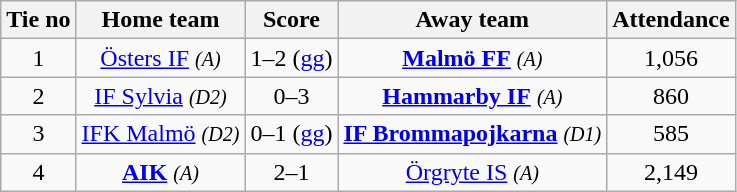<table class="wikitable" style="text-align:center">
<tr>
<th style= width="40px">Tie no</th>
<th style= width="150px">Home team</th>
<th style= width="60px">Score</th>
<th style= width="150px">Away team</th>
<th style= width="30px">Attendance</th>
</tr>
<tr>
<td>1</td>
<td><a href='#'>Östers IF</a> <em><small>(A)</small></em></td>
<td>1–2 (<a href='#'>gg</a>)</td>
<td><strong><a href='#'>Malmö FF</a></strong> <em><small>(A)</small></em></td>
<td>1,056</td>
</tr>
<tr>
<td>2</td>
<td><a href='#'>IF Sylvia</a> <em><small>(D2)</small></em></td>
<td>0–3</td>
<td><strong><a href='#'>Hammarby IF</a></strong> <em><small>(A)</small></em></td>
<td>860</td>
</tr>
<tr>
<td>3</td>
<td><a href='#'>IFK Malmö</a> <em><small>(D2)</small></em></td>
<td>0–1 (<a href='#'>gg</a>)</td>
<td><strong><a href='#'>IF Brommapojkarna</a></strong> <em><small>(D1)</small></em></td>
<td>585</td>
</tr>
<tr>
<td>4</td>
<td><strong><a href='#'>AIK</a></strong> <em><small>(A)</small></em></td>
<td>2–1</td>
<td><a href='#'>Örgryte IS</a> <em><small>(A)</small></em></td>
<td>2,149</td>
</tr>
</table>
